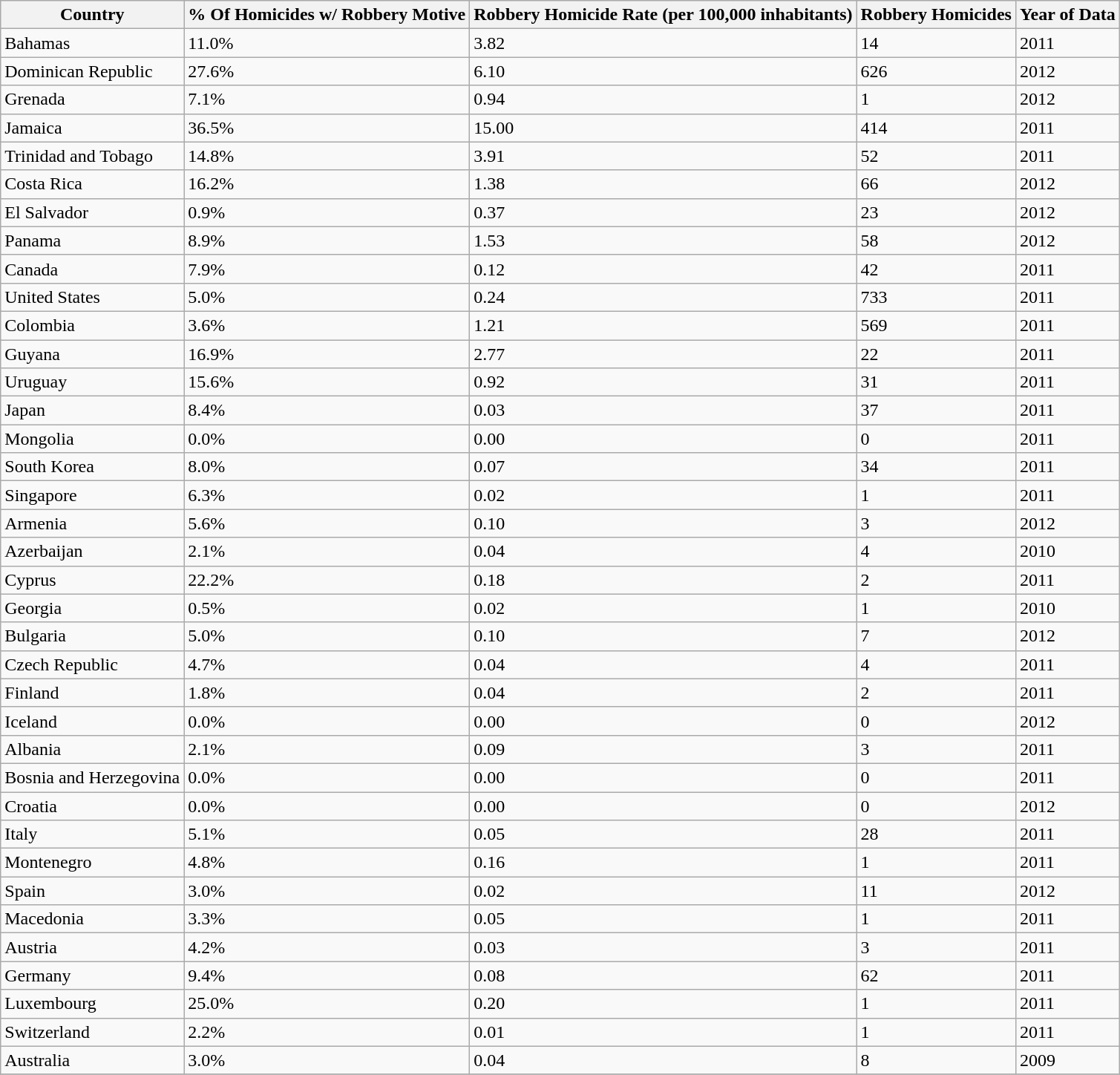<table class="wikitable sortable mw-collapsible mw-collapsed border="1">
<tr>
<th scope="col"><strong>Country</strong></th>
<th scope="col"><strong>% Of Homicides w/ Robbery Motive</strong></th>
<th scope="col"><strong>Robbery Homicide Rate (per 100,000 inhabitants)</strong></th>
<th scope="col"><strong>Robbery Homicides</strong></th>
<th scope="col"><strong>Year of Data</strong></th>
</tr>
<tr>
<td>Bahamas</td>
<td>11.0%</td>
<td>3.82</td>
<td>14</td>
<td>2011</td>
</tr>
<tr>
<td>Dominican Republic</td>
<td>27.6%</td>
<td>6.10</td>
<td>626</td>
<td>2012</td>
</tr>
<tr>
<td>Grenada</td>
<td>7.1%</td>
<td>0.94</td>
<td>1</td>
<td>2012</td>
</tr>
<tr>
<td>Jamaica</td>
<td>36.5%</td>
<td>15.00</td>
<td>414</td>
<td>2011</td>
</tr>
<tr>
<td>Trinidad and Tobago</td>
<td>14.8%</td>
<td>3.91</td>
<td>52</td>
<td>2011</td>
</tr>
<tr>
<td>Costa Rica</td>
<td>16.2%</td>
<td>1.38</td>
<td>66</td>
<td>2012</td>
</tr>
<tr>
<td>El Salvador</td>
<td>0.9%</td>
<td>0.37</td>
<td>23</td>
<td>2012</td>
</tr>
<tr>
<td>Panama</td>
<td>8.9%</td>
<td>1.53</td>
<td>58</td>
<td>2012</td>
</tr>
<tr>
<td>Canada</td>
<td>7.9%</td>
<td>0.12</td>
<td>42</td>
<td>2011</td>
</tr>
<tr>
<td>United States</td>
<td>5.0%</td>
<td>0.24</td>
<td>733</td>
<td>2011</td>
</tr>
<tr>
<td>Colombia</td>
<td>3.6%</td>
<td>1.21</td>
<td>569</td>
<td>2011</td>
</tr>
<tr>
<td>Guyana</td>
<td>16.9%</td>
<td>2.77</td>
<td>22</td>
<td>2011</td>
</tr>
<tr>
<td>Uruguay</td>
<td>15.6%</td>
<td>0.92</td>
<td>31</td>
<td>2011</td>
</tr>
<tr>
<td>Japan</td>
<td>8.4%</td>
<td>0.03</td>
<td>37</td>
<td>2011</td>
</tr>
<tr>
<td>Mongolia</td>
<td>0.0%</td>
<td>0.00</td>
<td>0</td>
<td>2011</td>
</tr>
<tr>
<td>South Korea</td>
<td>8.0%</td>
<td>0.07</td>
<td>34</td>
<td>2011</td>
</tr>
<tr>
<td>Singapore</td>
<td>6.3%</td>
<td>0.02</td>
<td>1</td>
<td>2011</td>
</tr>
<tr>
<td>Armenia</td>
<td>5.6%</td>
<td>0.10</td>
<td>3</td>
<td>2012</td>
</tr>
<tr>
<td>Azerbaijan</td>
<td>2.1%</td>
<td>0.04</td>
<td>4</td>
<td>2010</td>
</tr>
<tr>
<td>Cyprus</td>
<td>22.2%</td>
<td>0.18</td>
<td>2</td>
<td>2011</td>
</tr>
<tr>
<td>Georgia</td>
<td>0.5%</td>
<td>0.02</td>
<td>1</td>
<td>2010</td>
</tr>
<tr>
<td>Bulgaria</td>
<td>5.0%</td>
<td>0.10</td>
<td>7</td>
<td>2012</td>
</tr>
<tr>
<td>Czech Republic</td>
<td>4.7%</td>
<td>0.04</td>
<td>4</td>
<td>2011</td>
</tr>
<tr>
<td>Finland</td>
<td>1.8%</td>
<td>0.04</td>
<td>2</td>
<td>2011</td>
</tr>
<tr>
<td>Iceland</td>
<td>0.0%</td>
<td>0.00</td>
<td>0</td>
<td>2012</td>
</tr>
<tr>
<td>Albania</td>
<td>2.1%</td>
<td>0.09</td>
<td>3</td>
<td>2011</td>
</tr>
<tr>
<td>Bosnia and Herzegovina</td>
<td>0.0%</td>
<td>0.00</td>
<td>0</td>
<td>2011</td>
</tr>
<tr>
<td>Croatia</td>
<td>0.0%</td>
<td>0.00</td>
<td>0</td>
<td>2012</td>
</tr>
<tr>
<td>Italy</td>
<td>5.1%</td>
<td>0.05</td>
<td>28</td>
<td>2011</td>
</tr>
<tr>
<td>Montenegro</td>
<td>4.8%</td>
<td>0.16</td>
<td>1</td>
<td>2011</td>
</tr>
<tr>
<td>Spain</td>
<td>3.0%</td>
<td>0.02</td>
<td>11</td>
<td>2012</td>
</tr>
<tr>
<td>Macedonia</td>
<td>3.3%</td>
<td>0.05</td>
<td>1</td>
<td>2011</td>
</tr>
<tr>
<td>Austria</td>
<td>4.2%</td>
<td>0.03</td>
<td>3</td>
<td>2011</td>
</tr>
<tr>
<td>Germany</td>
<td>9.4%</td>
<td>0.08</td>
<td>62</td>
<td>2011</td>
</tr>
<tr>
<td>Luxembourg</td>
<td>25.0%</td>
<td>0.20</td>
<td>1</td>
<td>2011</td>
</tr>
<tr>
<td>Switzerland</td>
<td>2.2%</td>
<td>0.01</td>
<td>1</td>
<td>2011</td>
</tr>
<tr>
<td>Australia</td>
<td>3.0%</td>
<td>0.04</td>
<td>8</td>
<td>2009</td>
</tr>
<tr>
</tr>
</table>
